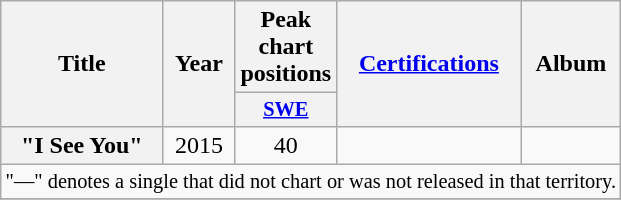<table class="wikitable plainrowheaders" style="text-align:center;">
<tr>
<th scope="col" rowspan="2">Title</th>
<th scope="col" rowspan="2">Year</th>
<th scope="col" colspan="1">Peak chart positions</th>
<th scope="col" rowspan="2"><a href='#'>Certifications</a></th>
<th scope="col" rowspan="2">Album</th>
</tr>
<tr>
<th scope="col" style="width:3em;font-size:85%;"><a href='#'>SWE</a><br></th>
</tr>
<tr>
<th scope="row">"I See You"</th>
<td>2015</td>
<td>40</td>
<td></td>
<td></td>
</tr>
<tr>
<td colspan="10" style="font-size:85%">"—" denotes a single that did not chart or was not released in that territory.</td>
</tr>
<tr>
</tr>
</table>
